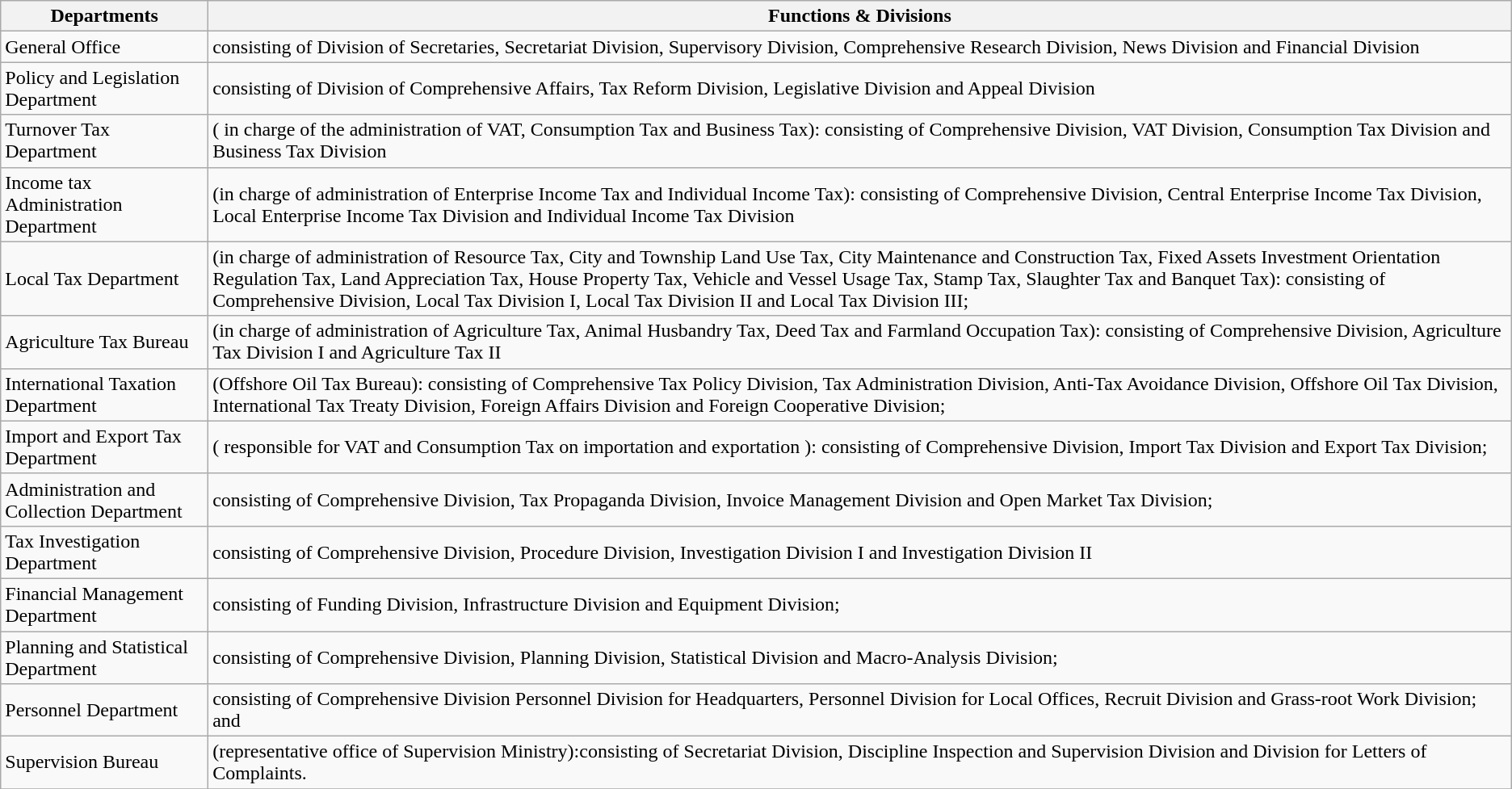<table class="wikitable">
<tr>
<th>Departments</th>
<th>Functions & Divisions</th>
</tr>
<tr>
<td>General Office</td>
<td>consisting of Division of Secretaries, Secretariat Division, Supervisory Division, Comprehensive Research Division, News Division and Financial Division</td>
</tr>
<tr>
<td>Policy and Legislation Department</td>
<td>consisting of Division of Comprehensive Affairs, Tax Reform Division, Legislative Division and Appeal Division</td>
</tr>
<tr>
<td>Turnover Tax Department</td>
<td>( in charge of the administration of VAT, Consumption Tax and Business Tax): consisting of Comprehensive Division, VAT Division, Consumption Tax Division and Business Tax Division</td>
</tr>
<tr>
<td>Income tax Administration Department</td>
<td>(in charge of administration of Enterprise Income Tax and Individual Income Tax): consisting of Comprehensive Division, Central Enterprise Income Tax Division, Local Enterprise Income Tax Division and Individual Income Tax Division</td>
</tr>
<tr>
<td>Local Tax Department</td>
<td>(in charge of administration of Resource Tax, City and Township Land Use Tax, City Maintenance and Construction Tax, Fixed Assets Investment Orientation Regulation Tax, Land Appreciation Tax, House Property Tax, Vehicle and Vessel Usage Tax, Stamp Tax, Slaughter Tax and Banquet Tax): consisting of Comprehensive Division, Local Tax Division I, Local Tax Division II and Local Tax Division III;</td>
</tr>
<tr>
<td>Agriculture Tax Bureau</td>
<td>(in charge of administration of Agriculture Tax, Animal Husbandry Tax, Deed Tax and Farmland Occupation Tax): consisting of Comprehensive Division, Agriculture Tax Division I and Agriculture Tax II</td>
</tr>
<tr>
<td>International Taxation Department</td>
<td>(Offshore Oil Tax Bureau): consisting of Comprehensive Tax Policy Division, Tax Administration Division, Anti-Tax Avoidance Division, Offshore Oil Tax Division, International Tax Treaty Division, Foreign Affairs Division and Foreign Cooperative Division;</td>
</tr>
<tr>
<td>Import and Export Tax Department</td>
<td>( responsible for VAT and Consumption Tax on importation and exportation ): consisting of Comprehensive Division, Import Tax Division and Export Tax Division;</td>
</tr>
<tr>
<td>Administration and Collection Department</td>
<td>consisting of Comprehensive Division, Tax Propaganda Division, Invoice Management Division and Open Market Tax Division;</td>
</tr>
<tr>
<td>Tax Investigation Department</td>
<td>consisting of Comprehensive Division, Procedure Division, Investigation Division I and Investigation Division II</td>
</tr>
<tr>
<td>Financial Management Department</td>
<td>consisting of Funding Division, Infrastructure Division and Equipment Division;</td>
</tr>
<tr>
<td>Planning and Statistical Department</td>
<td>consisting of Comprehensive Division, Planning Division, Statistical Division and Macro-Analysis Division;</td>
</tr>
<tr>
<td>Personnel Department</td>
<td>consisting of Comprehensive Division Personnel Division for Headquarters, Personnel Division for Local Offices, Recruit Division and Grass-root Work Division; and</td>
</tr>
<tr>
<td>Supervision Bureau</td>
<td>(representative office of Supervision Ministry):consisting of Secretariat Division, Discipline Inspection and Supervision Division and Division for Letters of Complaints.</td>
</tr>
<tr>
</tr>
</table>
